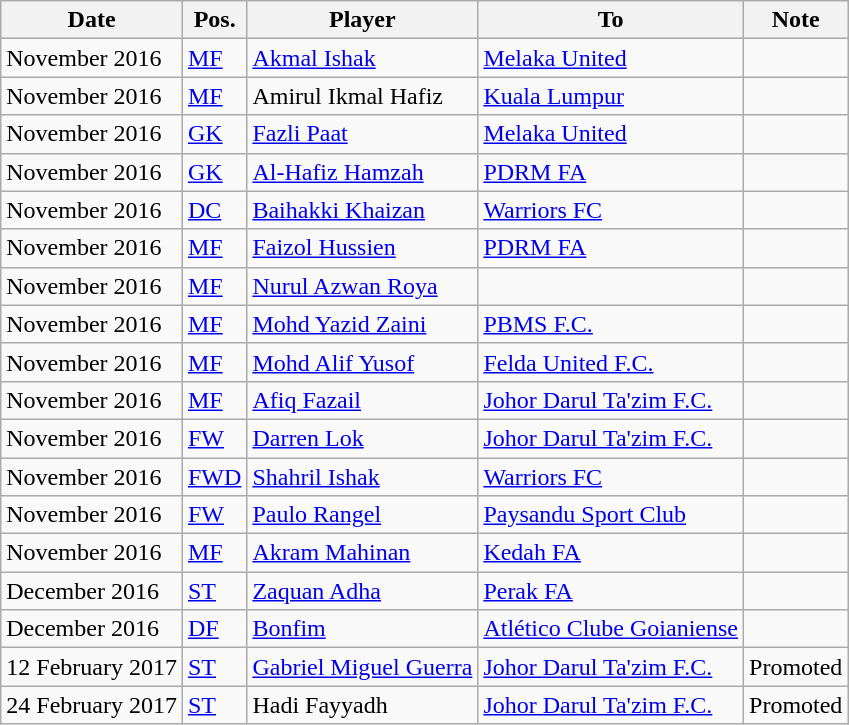<table class="wikitable sortable">
<tr>
<th>Date</th>
<th>Pos.</th>
<th>Player</th>
<th>To</th>
<th>Note</th>
</tr>
<tr>
<td>November 2016</td>
<td><a href='#'>MF</a></td>
<td> <a href='#'>Akmal Ishak</a></td>
<td> <a href='#'>Melaka United</a></td>
<td></td>
</tr>
<tr>
<td>November 2016</td>
<td><a href='#'>MF</a></td>
<td> Amirul Ikmal Hafiz</td>
<td> <a href='#'>Kuala Lumpur</a></td>
<td></td>
</tr>
<tr>
<td>November 2016</td>
<td><a href='#'>GK</a></td>
<td> <a href='#'>Fazli Paat</a></td>
<td> <a href='#'>Melaka United</a></td>
<td></td>
</tr>
<tr>
<td>November 2016</td>
<td><a href='#'>GK</a></td>
<td> <a href='#'>Al-Hafiz Hamzah</a></td>
<td> <a href='#'>PDRM FA</a></td>
<td></td>
</tr>
<tr>
<td>November 2016</td>
<td><a href='#'>DC</a></td>
<td> <a href='#'>Baihakki Khaizan</a></td>
<td> <a href='#'>Warriors FC</a></td>
<td></td>
</tr>
<tr>
<td>November 2016</td>
<td><a href='#'>MF</a></td>
<td> <a href='#'>Faizol Hussien</a></td>
<td> <a href='#'>PDRM FA</a></td>
<td></td>
</tr>
<tr>
<td>November 2016</td>
<td><a href='#'>MF</a></td>
<td> <a href='#'>Nurul Azwan Roya</a></td>
<td></td>
<td></td>
</tr>
<tr>
<td>November 2016</td>
<td><a href='#'>MF</a></td>
<td> <a href='#'>Mohd Yazid Zaini</a></td>
<td> <a href='#'>PBMS F.C.</a></td>
<td></td>
</tr>
<tr>
<td>November 2016</td>
<td><a href='#'>MF</a></td>
<td> <a href='#'>Mohd Alif Yusof</a></td>
<td> <a href='#'>Felda United F.C.</a></td>
<td></td>
</tr>
<tr>
<td>November 2016</td>
<td><a href='#'>MF</a></td>
<td> <a href='#'>Afiq Fazail</a></td>
<td> <a href='#'>Johor Darul Ta'zim F.C.</a></td>
<td></td>
</tr>
<tr>
<td>November 2016</td>
<td><a href='#'>FW</a></td>
<td> <a href='#'>Darren Lok</a></td>
<td> <a href='#'>Johor Darul Ta'zim F.C.</a></td>
<td></td>
</tr>
<tr>
<td>November 2016</td>
<td><a href='#'>FWD</a></td>
<td> <a href='#'>Shahril Ishak</a></td>
<td> <a href='#'>Warriors FC</a></td>
<td></td>
</tr>
<tr>
<td>November 2016</td>
<td><a href='#'>FW</a></td>
<td> <a href='#'>Paulo Rangel</a></td>
<td> <a href='#'>Paysandu Sport Club</a></td>
<td></td>
</tr>
<tr>
<td>November 2016</td>
<td><a href='#'>MF</a></td>
<td> <a href='#'>Akram Mahinan</a></td>
<td> <a href='#'>Kedah FA</a></td>
<td></td>
</tr>
<tr>
<td>December 2016</td>
<td><a href='#'>ST</a></td>
<td> <a href='#'>Zaquan Adha</a></td>
<td> <a href='#'>Perak FA</a></td>
<td></td>
</tr>
<tr>
<td>December 2016</td>
<td><a href='#'>DF</a></td>
<td> <a href='#'>Bonfim</a></td>
<td> <a href='#'>Atlético Clube Goianiense</a></td>
<td></td>
</tr>
<tr>
<td>12 February 2017</td>
<td><a href='#'>ST</a></td>
<td> <a href='#'>Gabriel Miguel Guerra</a></td>
<td> <a href='#'>Johor Darul Ta'zim F.C.</a></td>
<td>Promoted</td>
</tr>
<tr>
<td>24 February 2017</td>
<td><a href='#'>ST</a></td>
<td> Hadi Fayyadh</td>
<td> <a href='#'>Johor Darul Ta'zim F.C.</a></td>
<td>Promoted</td>
</tr>
</table>
